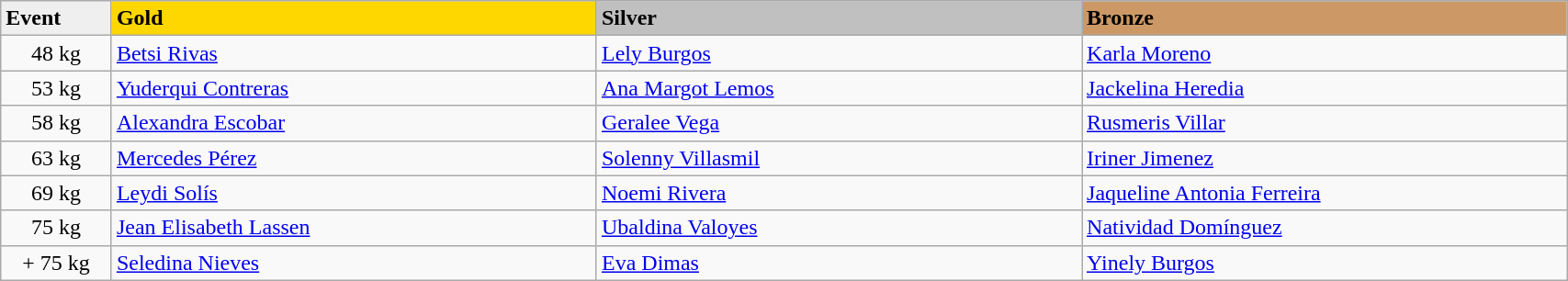<table class="wikitable" width=90%>
<tr bgcolor="#efefef">
<td width="10"><strong>Event</strong></td>
<td bgcolor="gold" width="200"> <strong>Gold</strong></td>
<td bgcolor="silver" width="200"> <strong>Silver</strong></td>
<td bgcolor="CC9966" width="200"> <strong>Bronze</strong></td>
</tr>
<tr>
<td align=center>48 kg </td>
<td> <a href='#'>Betsi Rivas</a> <br></td>
<td> <a href='#'>Lely Burgos</a> <br></td>
<td> <a href='#'>Karla Moreno</a> <br></td>
</tr>
<tr>
<td align=center>53 kg</td>
<td> <a href='#'>Yuderqui Contreras</a> <br></td>
<td> <a href='#'>Ana Margot Lemos</a> <br></td>
<td> <a href='#'>Jackelina Heredia</a> <br></td>
</tr>
<tr>
<td align=center>58 kg</td>
<td> <a href='#'>Alexandra Escobar</a> <br></td>
<td> <a href='#'>Geralee Vega</a> <br></td>
<td> <a href='#'>Rusmeris Villar</a> <br></td>
</tr>
<tr>
<td align=center>63 kg</td>
<td> <a href='#'>Mercedes Pérez</a> <br></td>
<td> <a href='#'>Solenny Villasmil</a> <br></td>
<td> <a href='#'>Iriner Jimenez</a> <br></td>
</tr>
<tr>
<td align=center>69 kg </td>
<td> <a href='#'>Leydi Solís</a> <br></td>
<td> <a href='#'>Noemi Rivera</a> <br></td>
<td> <a href='#'>Jaqueline Antonia Ferreira</a> <br></td>
</tr>
<tr>
<td align=center>75 kg </td>
<td> <a href='#'>Jean Elisabeth Lassen</a> <br></td>
<td> <a href='#'>Ubaldina Valoyes</a> <br></td>
<td> <a href='#'>Natividad Domínguez</a> <br></td>
</tr>
<tr>
<td align=center>+ 75 kg</td>
<td> <a href='#'>Seledina Nieves</a> <br></td>
<td> <a href='#'>Eva Dimas</a> <br></td>
<td> <a href='#'>Yinely Burgos</a> <br></td>
</tr>
</table>
